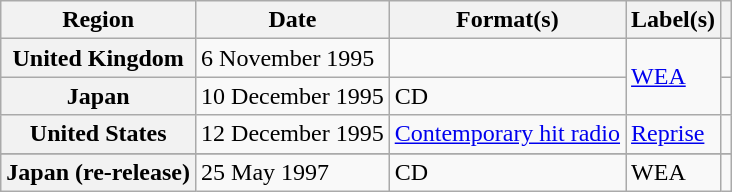<table class="wikitable plainrowheaders">
<tr>
<th scope="col">Region</th>
<th scope="col">Date</th>
<th scope="col">Format(s)</th>
<th scope="col">Label(s)</th>
<th scope="col"></th>
</tr>
<tr>
<th scope="row">United Kingdom</th>
<td>6 November 1995</td>
<td></td>
<td rowspan="2"><a href='#'>WEA</a></td>
<td></td>
</tr>
<tr>
<th scope="row">Japan</th>
<td>10 December 1995</td>
<td>CD</td>
<td></td>
</tr>
<tr>
<th scope="row">United States</th>
<td>12 December 1995</td>
<td><a href='#'>Contemporary hit radio</a></td>
<td><a href='#'>Reprise</a></td>
<td></td>
</tr>
<tr>
</tr>
<tr>
<th scope="row">Japan (re-release)</th>
<td>25 May 1997</td>
<td>CD</td>
<td>WEA</td>
<td></td>
</tr>
</table>
